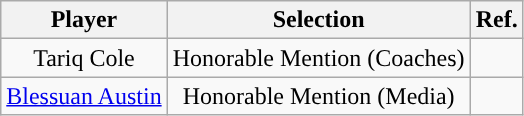<table class="wikitable sortable sortable" style="text-align: center">
<tr align=center>
<th>Player</th>
<th>Selection</th>
<th>Ref.</th>
</tr>
<tr>
<td>Tariq Cole</td>
<td>Honorable Mention (Coaches)</td>
<td></td>
</tr>
<tr>
<td><a href='#'>Blessuan Austin</a></td>
<td>Honorable Mention (Media)</td>
<td></td>
</tr>
</table>
